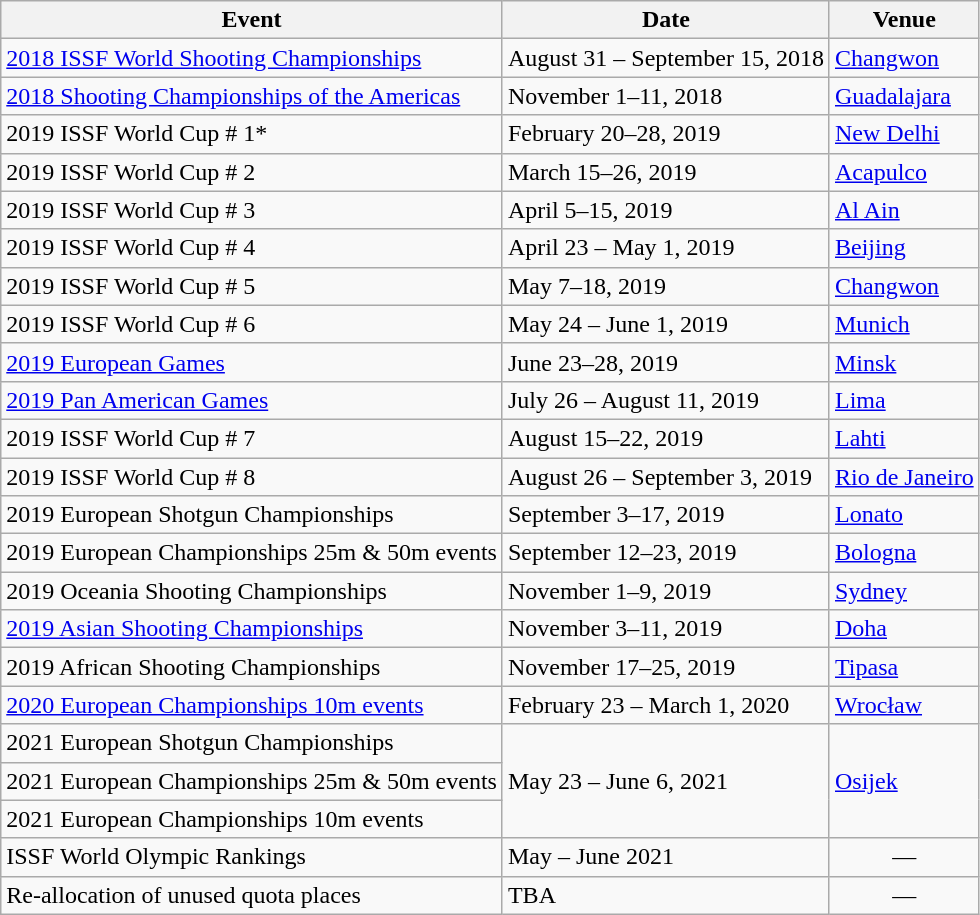<table class="wikitable">
<tr>
<th>Event</th>
<th>Date</th>
<th>Venue</th>
</tr>
<tr>
<td><a href='#'>2018 ISSF World Shooting Championships</a></td>
<td>August 31 – September 15, 2018</td>
<td> <a href='#'>Changwon</a></td>
</tr>
<tr>
<td><a href='#'>2018 Shooting Championships of the Americas</a></td>
<td>November 1–11, 2018</td>
<td> <a href='#'>Guadalajara</a></td>
</tr>
<tr>
<td>2019 ISSF World Cup # 1*</td>
<td>February 20–28, 2019</td>
<td> <a href='#'>New Delhi</a></td>
</tr>
<tr>
<td>2019 ISSF World Cup # 2</td>
<td>March 15–26, 2019</td>
<td> <a href='#'>Acapulco</a></td>
</tr>
<tr>
<td>2019 ISSF World Cup # 3</td>
<td>April 5–15, 2019</td>
<td> <a href='#'>Al Ain</a></td>
</tr>
<tr>
<td>2019 ISSF World Cup # 4</td>
<td>April 23 – May 1, 2019</td>
<td> <a href='#'>Beijing</a></td>
</tr>
<tr>
<td>2019 ISSF World Cup # 5</td>
<td>May 7–18, 2019</td>
<td> <a href='#'>Changwon</a></td>
</tr>
<tr>
<td>2019 ISSF World Cup # 6</td>
<td>May 24 – June 1, 2019</td>
<td> <a href='#'>Munich</a></td>
</tr>
<tr>
<td><a href='#'>2019 European Games</a></td>
<td>June 23–28, 2019</td>
<td> <a href='#'>Minsk</a></td>
</tr>
<tr>
<td><a href='#'>2019 Pan American Games</a></td>
<td>July 26 – August 11, 2019</td>
<td> <a href='#'>Lima</a></td>
</tr>
<tr>
<td>2019 ISSF World Cup # 7</td>
<td>August 15–22, 2019</td>
<td> <a href='#'>Lahti</a></td>
</tr>
<tr>
<td>2019 ISSF World Cup # 8</td>
<td>August 26 – September 3, 2019</td>
<td> <a href='#'>Rio de Janeiro</a></td>
</tr>
<tr>
<td>2019 European Shotgun Championships</td>
<td>September 3–17, 2019</td>
<td> <a href='#'>Lonato</a></td>
</tr>
<tr>
<td>2019 European Championships 25m & 50m events</td>
<td>September 12–23, 2019</td>
<td> <a href='#'>Bologna</a></td>
</tr>
<tr>
<td>2019 Oceania Shooting Championships</td>
<td>November 1–9, 2019</td>
<td> <a href='#'>Sydney</a></td>
</tr>
<tr>
<td><a href='#'>2019 Asian Shooting Championships</a></td>
<td>November 3–11, 2019</td>
<td> <a href='#'>Doha</a></td>
</tr>
<tr>
<td>2019 African Shooting Championships</td>
<td>November 17–25, 2019</td>
<td> <a href='#'>Tipasa</a></td>
</tr>
<tr>
<td><a href='#'>2020 European Championships 10m events</a></td>
<td>February 23 – March 1, 2020</td>
<td> <a href='#'>Wrocław</a></td>
</tr>
<tr>
<td>2021 European Shotgun Championships</td>
<td rowspan=3>May 23 – June 6, 2021</td>
<td rowspan=3> <a href='#'>Osijek</a></td>
</tr>
<tr>
<td>2021 European Championships 25m & 50m events</td>
</tr>
<tr>
<td>2021 European Championships 10m events</td>
</tr>
<tr>
<td>ISSF World Olympic Rankings</td>
<td>May – June 2021</td>
<td align=center>—</td>
</tr>
<tr>
<td>Re-allocation of unused quota places</td>
<td>TBA</td>
<td align=center>—</td>
</tr>
</table>
